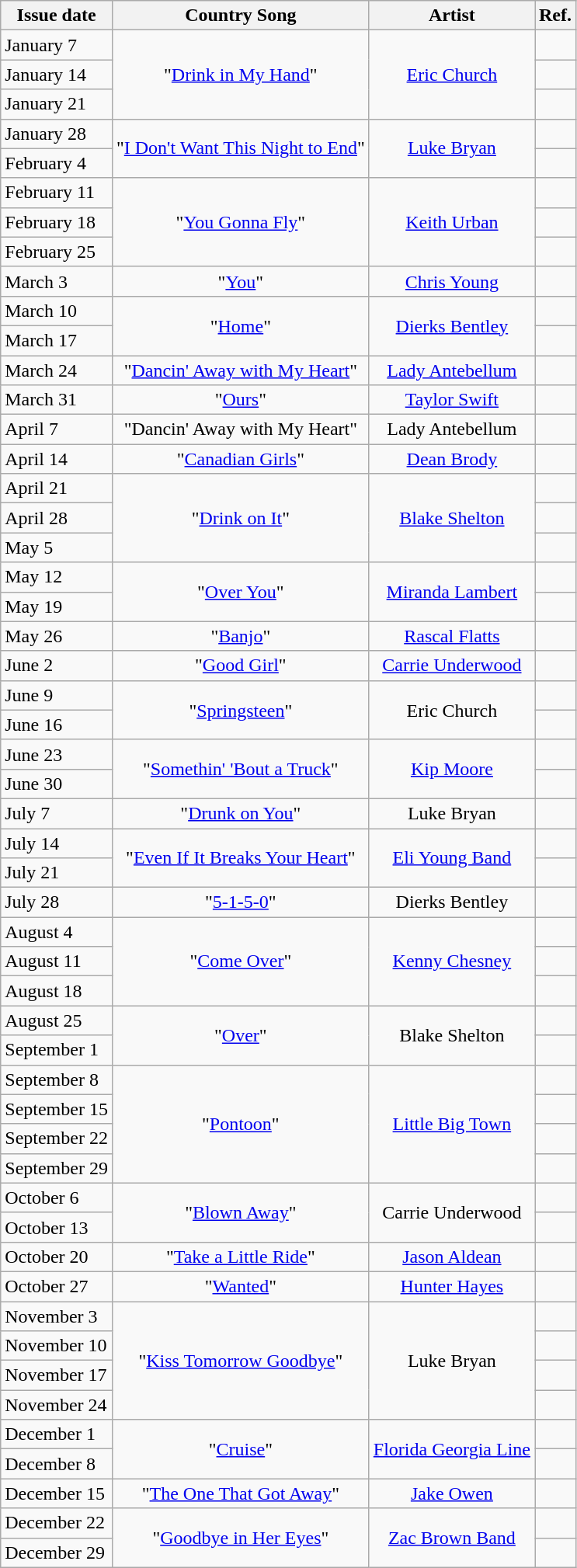<table class="wikitable">
<tr>
<th>Issue date</th>
<th>Country Song</th>
<th>Artist</th>
<th>Ref.</th>
</tr>
<tr>
<td>January 7</td>
<td align="center" rowspan="3">"<a href='#'>Drink in My Hand</a>"</td>
<td align="center" rowspan="3"><a href='#'>Eric Church</a></td>
<td align="center"></td>
</tr>
<tr>
<td>January 14</td>
<td align="center"></td>
</tr>
<tr>
<td>January 21</td>
<td align="center"></td>
</tr>
<tr>
<td>January 28</td>
<td align="center" rowspan="2">"<a href='#'>I Don't Want This Night to End</a>"</td>
<td align="center" rowspan="2"><a href='#'>Luke Bryan</a></td>
<td align="center"></td>
</tr>
<tr>
<td>February 4</td>
<td align="center"></td>
</tr>
<tr>
<td>February 11</td>
<td align="center" rowspan="3">"<a href='#'>You Gonna Fly</a>"</td>
<td align="center" rowspan="3"><a href='#'>Keith Urban</a></td>
<td align="center"></td>
</tr>
<tr>
<td>February 18</td>
<td align="center"></td>
</tr>
<tr>
<td>February 25</td>
<td align="center"></td>
</tr>
<tr>
<td>March 3</td>
<td align="center">"<a href='#'>You</a>"</td>
<td align="center"><a href='#'>Chris Young</a></td>
<td align="center"></td>
</tr>
<tr>
<td>March 10</td>
<td align="center" rowspan="2">"<a href='#'>Home</a>"</td>
<td align="center" rowspan="2"><a href='#'>Dierks Bentley</a></td>
<td align="center"></td>
</tr>
<tr>
<td>March 17</td>
<td align="center"></td>
</tr>
<tr>
<td>March 24</td>
<td align="center">"<a href='#'>Dancin' Away with My Heart</a>"</td>
<td align="center"><a href='#'>Lady Antebellum</a></td>
<td align="center"></td>
</tr>
<tr>
<td>March 31</td>
<td align="center">"<a href='#'>Ours</a>"</td>
<td align="center"><a href='#'>Taylor Swift</a></td>
<td align="center"></td>
</tr>
<tr>
<td>April 7</td>
<td align="center">"Dancin' Away with My Heart"</td>
<td align="center">Lady Antebellum</td>
<td align="center"></td>
</tr>
<tr>
<td>April 14</td>
<td align="center">"<a href='#'>Canadian Girls</a>"</td>
<td align="center"><a href='#'>Dean Brody</a></td>
<td align="center"></td>
</tr>
<tr>
<td>April 21</td>
<td align="center" rowspan="3">"<a href='#'>Drink on It</a>"</td>
<td align="center" rowspan="3"><a href='#'>Blake Shelton</a></td>
<td align="center"></td>
</tr>
<tr>
<td>April 28</td>
<td align="center"></td>
</tr>
<tr>
<td>May 5</td>
<td align="center"></td>
</tr>
<tr>
<td>May 12</td>
<td align="center" rowspan="2">"<a href='#'>Over You</a>"</td>
<td align="center" rowspan="2"><a href='#'>Miranda Lambert</a></td>
<td align="center"></td>
</tr>
<tr>
<td>May 19</td>
<td align="center"></td>
</tr>
<tr>
<td>May 26</td>
<td align="center">"<a href='#'>Banjo</a>"</td>
<td align="center"><a href='#'>Rascal Flatts</a></td>
<td align="center"></td>
</tr>
<tr>
<td>June 2</td>
<td align="center">"<a href='#'>Good Girl</a>"</td>
<td align="center"><a href='#'>Carrie Underwood</a></td>
<td align="center"></td>
</tr>
<tr>
<td>June 9</td>
<td align="center" rowspan="2">"<a href='#'>Springsteen</a>"</td>
<td align="center" rowspan="2">Eric Church</td>
<td align="center"></td>
</tr>
<tr>
<td>June 16</td>
<td align="center"></td>
</tr>
<tr>
<td>June 23</td>
<td align="center" rowspan="2">"<a href='#'>Somethin' 'Bout a Truck</a>"</td>
<td align="center" rowspan="2"><a href='#'>Kip Moore</a></td>
<td align="center"></td>
</tr>
<tr>
<td>June 30</td>
<td align="center"></td>
</tr>
<tr>
<td>July 7</td>
<td align="center">"<a href='#'>Drunk on You</a>"</td>
<td align="center">Luke Bryan</td>
<td align="center"></td>
</tr>
<tr>
<td>July 14</td>
<td align="center" rowspan="2">"<a href='#'>Even If It Breaks Your Heart</a>"</td>
<td align="center" rowspan="2"><a href='#'>Eli Young Band</a></td>
<td align="center"></td>
</tr>
<tr>
<td>July 21</td>
<td align="center"></td>
</tr>
<tr>
<td>July 28</td>
<td align="center">"<a href='#'>5-1-5-0</a>"</td>
<td align="center">Dierks Bentley</td>
<td align="center"></td>
</tr>
<tr>
<td>August 4</td>
<td align="center" rowspan="3">"<a href='#'>Come Over</a>"</td>
<td align="center" rowspan="3"><a href='#'>Kenny Chesney</a></td>
<td align="center"></td>
</tr>
<tr>
<td>August 11</td>
<td align="center"></td>
</tr>
<tr>
<td>August 18</td>
<td align="center"></td>
</tr>
<tr>
<td>August 25</td>
<td align="center" rowspan="2">"<a href='#'>Over</a>"</td>
<td align="center" rowspan="2">Blake Shelton</td>
<td align="center"></td>
</tr>
<tr>
<td>September 1</td>
<td align="center"></td>
</tr>
<tr>
<td>September 8</td>
<td align="center" rowspan="4">"<a href='#'>Pontoon</a>"</td>
<td align="center" rowspan="4"><a href='#'>Little Big Town</a></td>
<td align="center"></td>
</tr>
<tr>
<td>September 15</td>
<td align="center"></td>
</tr>
<tr>
<td>September 22</td>
<td align="center"></td>
</tr>
<tr>
<td>September 29</td>
<td align="center"></td>
</tr>
<tr>
<td>October 6</td>
<td align="center" rowspan="2">"<a href='#'>Blown Away</a>"</td>
<td align="center" rowspan="2">Carrie Underwood</td>
<td align="center"></td>
</tr>
<tr>
<td>October 13</td>
<td align="center"></td>
</tr>
<tr>
<td>October 20</td>
<td align="center">"<a href='#'>Take a Little Ride</a>"</td>
<td align="center"><a href='#'>Jason Aldean</a></td>
<td align="center"></td>
</tr>
<tr>
<td>October 27</td>
<td align="center">"<a href='#'>Wanted</a>"</td>
<td align="center"><a href='#'>Hunter Hayes</a></td>
<td align="center"></td>
</tr>
<tr>
<td>November 3</td>
<td align="center" rowspan="4">"<a href='#'>Kiss Tomorrow Goodbye</a>"</td>
<td align="center" rowspan="4">Luke Bryan</td>
<td align="center"></td>
</tr>
<tr>
<td>November 10</td>
<td align="center"></td>
</tr>
<tr>
<td>November 17</td>
<td align="center"></td>
</tr>
<tr>
<td>November 24</td>
<td align="center"></td>
</tr>
<tr>
<td>December 1</td>
<td align="center" rowspan="2">"<a href='#'>Cruise</a>"</td>
<td align="center" rowspan="2"><a href='#'>Florida Georgia Line</a></td>
<td align="center"></td>
</tr>
<tr>
<td>December 8</td>
<td align="center"></td>
</tr>
<tr>
<td>December 15</td>
<td align="center">"<a href='#'>The One That Got Away</a>"</td>
<td align="center"><a href='#'>Jake Owen</a></td>
<td align="center"></td>
</tr>
<tr>
<td>December 22</td>
<td align="center" rowspan="2">"<a href='#'>Goodbye in Her Eyes</a>"</td>
<td align="center" rowspan="2"><a href='#'>Zac Brown Band</a></td>
<td align="center"></td>
</tr>
<tr>
<td>December 29</td>
<td align="center"></td>
</tr>
</table>
